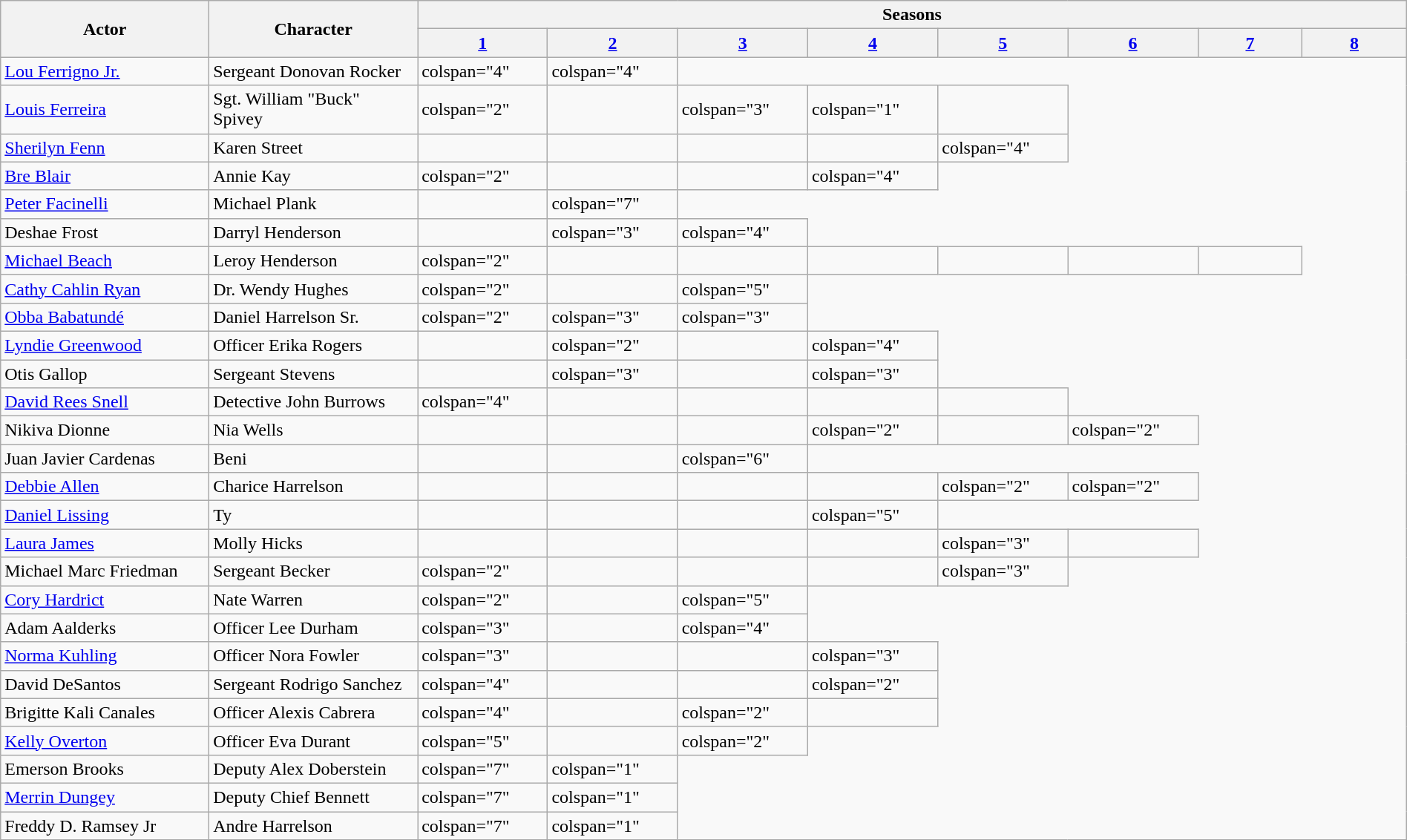<table class="wikitable" style="width:100%;">
<tr>
<th rowspan="2" style="width:10%;">Actor</th>
<th ! rowspan="2" style="width:10%;">Character</th>
<th ! colspan="8">Seasons</th>
</tr>
<tr>
<th scope="col" style="width:5%;"><a href='#'>1</a></th>
<th scope="col" style="width:5%;"><a href='#'>2</a></th>
<th scope="col" style="width:5%;"><a href='#'>3</a></th>
<th scope="col" style="width:5%;"><a href='#'>4</a></th>
<th scope="col" style="width:5%;"><a href='#'>5</a></th>
<th scope="col" style="width:5%;"><a href='#'>6</a></th>
<th scope="col" style="width:5%;"><a href='#'>7</a></th>
<th scope="col" style="width:5%;"><a href='#'>8</a></th>
</tr>
<tr>
<td><a href='#'>Lou Ferrigno Jr.</a></td>
<td>Sergeant Donovan Rocker</td>
<td>colspan="4" </td>
<td>colspan="4" </td>
</tr>
<tr>
<td><a href='#'>Louis Ferreira</a></td>
<td>Sgt. William "Buck" Spivey</td>
<td>colspan="2" </td>
<td></td>
<td>colspan="3" </td>
<td>colspan="1" </td>
<td></td>
</tr>
<tr>
<td><a href='#'>Sherilyn Fenn</a></td>
<td>Karen Street</td>
<td></td>
<td></td>
<td></td>
<td></td>
<td>colspan="4"</td>
</tr>
<tr>
<td><a href='#'>Bre Blair</a></td>
<td>Annie Kay</td>
<td>colspan="2" </td>
<td></td>
<td></td>
<td>colspan="4" </td>
</tr>
<tr>
<td><a href='#'>Peter Facinelli</a></td>
<td>Michael Plank</td>
<td></td>
<td>colspan="7" </td>
</tr>
<tr>
<td>Deshae Frost</td>
<td>Darryl Henderson</td>
<td></td>
<td>colspan="3" </td>
<td>colspan="4" </td>
</tr>
<tr>
<td><a href='#'>Michael Beach</a></td>
<td>Leroy Henderson</td>
<td>colspan="2" </td>
<td></td>
<td></td>
<td></td>
<td></td>
<td></td>
<td></td>
</tr>
<tr>
<td><a href='#'>Cathy Cahlin Ryan</a></td>
<td>Dr. Wendy Hughes</td>
<td>colspan="2" </td>
<td></td>
<td>colspan="5" </td>
</tr>
<tr>
<td><a href='#'>Obba Babatundé</a></td>
<td>Daniel Harrelson Sr.</td>
<td>colspan="2" </td>
<td>colspan="3"</td>
<td>colspan="3"</td>
</tr>
<tr>
<td><a href='#'>Lyndie Greenwood</a></td>
<td>Officer Erika Rogers</td>
<td></td>
<td>colspan="2" </td>
<td></td>
<td>colspan="4"</td>
</tr>
<tr>
<td>Otis Gallop</td>
<td>Sergeant Stevens</td>
<td></td>
<td>colspan="3" </td>
<td></td>
<td>colspan="3" </td>
</tr>
<tr>
<td><a href='#'>David Rees Snell</a></td>
<td>Detective John Burrows</td>
<td>colspan="4" </td>
<td></td>
<td></td>
<td></td>
<td></td>
</tr>
<tr>
<td>Nikiva Dionne</td>
<td>Nia Wells</td>
<td></td>
<td></td>
<td></td>
<td>colspan="2" </td>
<td></td>
<td>colspan="2" </td>
</tr>
<tr>
<td>Juan Javier Cardenas</td>
<td>Beni</td>
<td></td>
<td></td>
<td>colspan="6" </td>
</tr>
<tr>
<td><a href='#'>Debbie Allen</a></td>
<td>Charice Harrelson</td>
<td></td>
<td></td>
<td></td>
<td></td>
<td>colspan="2" </td>
<td>colspan="2" </td>
</tr>
<tr>
<td><a href='#'>Daniel Lissing</a></td>
<td>Ty</td>
<td></td>
<td></td>
<td></td>
<td>colspan="5" </td>
</tr>
<tr>
<td><a href='#'>Laura James</a></td>
<td>Molly Hicks</td>
<td></td>
<td></td>
<td></td>
<td></td>
<td>colspan="3" </td>
<td></td>
</tr>
<tr>
<td>Michael Marc Friedman</td>
<td>Sergeant Becker</td>
<td>colspan="2" </td>
<td></td>
<td></td>
<td></td>
<td>colspan="3" </td>
</tr>
<tr>
<td><a href='#'>Cory Hardrict</a></td>
<td>Nate Warren</td>
<td>colspan="2" </td>
<td></td>
<td>colspan="5" </td>
</tr>
<tr>
<td>Adam Aalderks</td>
<td>Officer Lee Durham</td>
<td>colspan="3" </td>
<td></td>
<td>colspan="4" </td>
</tr>
<tr>
<td><a href='#'>Norma Kuhling</a></td>
<td>Officer Nora Fowler</td>
<td>colspan="3" </td>
<td></td>
<td></td>
<td>colspan="3" </td>
</tr>
<tr>
<td>David DeSantos</td>
<td>Sergeant Rodrigo Sanchez</td>
<td>colspan="4" </td>
<td></td>
<td></td>
<td>colspan="2" </td>
</tr>
<tr>
<td>Brigitte Kali Canales</td>
<td>Officer Alexis Cabrera</td>
<td>colspan="4" </td>
<td></td>
<td>colspan="2" </td>
<td></td>
</tr>
<tr>
<td><a href='#'>Kelly Overton</a></td>
<td>Officer Eva Durant</td>
<td>colspan="5" </td>
<td></td>
<td>colspan="2" </td>
</tr>
<tr>
<td>Emerson Brooks</td>
<td>Deputy Alex Doberstein</td>
<td>colspan="7" </td>
<td>colspan="1" </td>
</tr>
<tr>
<td><a href='#'>Merrin Dungey</a></td>
<td>Deputy Chief Bennett</td>
<td>colspan="7" </td>
<td>colspan="1" </td>
</tr>
<tr>
<td>Freddy D. Ramsey Jr</td>
<td>Andre Harrelson</td>
<td>colspan="7" </td>
<td>colspan="1" </td>
</tr>
</table>
